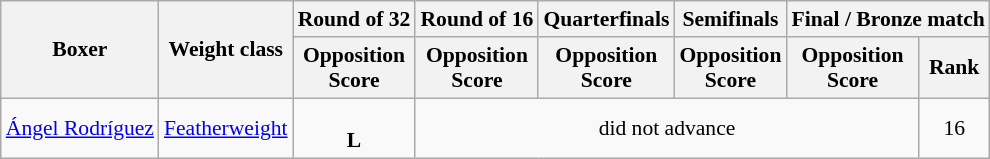<table class=wikitable style="font-size:90%">
<tr>
<th rowspan="2">Boxer</th>
<th rowspan="2">Weight class</th>
<th>Round of 32</th>
<th>Round of 16</th>
<th>Quarterfinals</th>
<th>Semifinals</th>
<th colspan="2">Final / Bronze match</th>
</tr>
<tr>
<th>Opposition<br>Score</th>
<th>Opposition<br>Score</th>
<th>Opposition<br>Score</th>
<th>Opposition<br>Score</th>
<th>Opposition<br>Score</th>
<th>Rank</th>
</tr>
<tr>
<td><a href='#'>Ángel Rodríguez</a></td>
<td><a href='#'>Featherweight</a></td>
<td align=center> <br> <strong>L</strong></td>
<td align=center colspan=4>did not advance</td>
<td align=center>16</td>
</tr>
</table>
